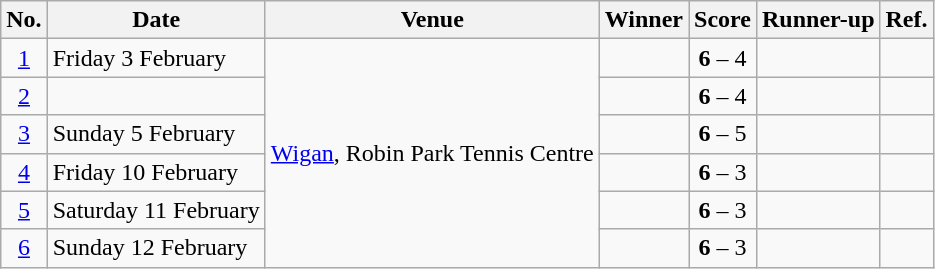<table class="wikitable">
<tr>
<th>No.</th>
<th>Date</th>
<th>Venue</th>
<th>Winner</th>
<th>Score</th>
<th>Runner-up</th>
<th>Ref.</th>
</tr>
<tr>
<td align=center><a href='#'>1</a></td>
<td align=left>Friday 3 February</td>
<td rowspan=6 align=center> <a href='#'>Wigan</a>, Robin Park Tennis Centre</td>
<td align="right"></td>
<td align="center"><strong>6</strong> – 4</td>
<td></td>
<td align="center"></td>
</tr>
<tr>
<td align=center><a href='#'>2</a></td>
<td align=left></td>
<td align="right"></td>
<td align="center"><strong>6</strong> – 4</td>
<td></td>
<td align="center"></td>
</tr>
<tr>
<td align=center><a href='#'>3</a></td>
<td align=left>Sunday 5 February</td>
<td align="right"></td>
<td align="center"><strong>6</strong> – 5</td>
<td></td>
<td align="center"></td>
</tr>
<tr>
<td align=center><a href='#'>4</a></td>
<td align=left>Friday 10 February</td>
<td align="right"></td>
<td align="center"><strong>6</strong> – 3</td>
<td></td>
<td align="center"></td>
</tr>
<tr>
<td align=center><a href='#'>5</a></td>
<td align=left>Saturday 11 February</td>
<td align=right></td>
<td align=center><strong>6</strong> – 3</td>
<td></td>
<td align="center"></td>
</tr>
<tr>
<td align=center><a href='#'>6</a></td>
<td align=left>Sunday 12 February</td>
<td align="right"></td>
<td align="center"><strong>6</strong> – 3</td>
<td></td>
<td align="center"></td>
</tr>
</table>
